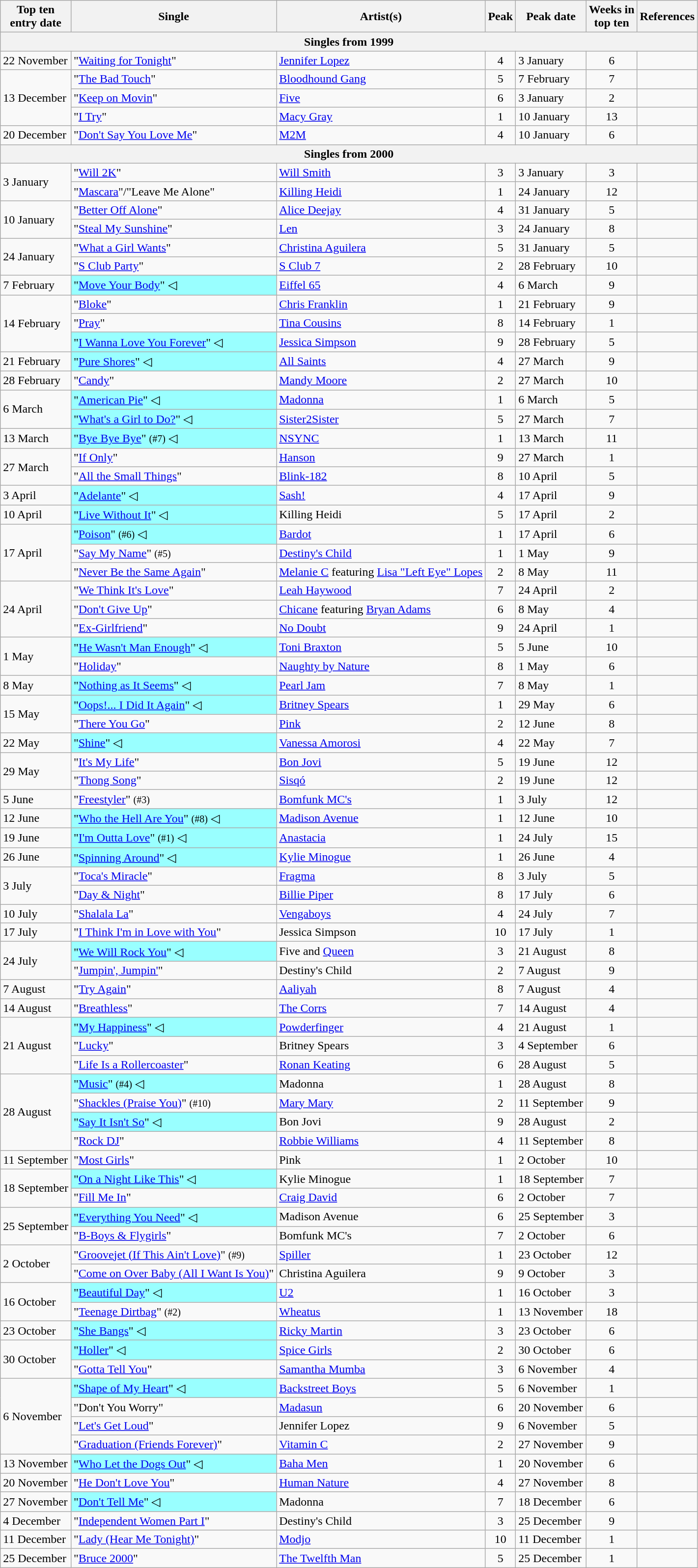<table class="wikitable sortable">
<tr>
<th>Top ten<br>entry date</th>
<th>Single</th>
<th>Artist(s)</th>
<th data-sort-type="number">Peak</th>
<th>Peak date</th>
<th data-sort-type="number">Weeks in<br>top ten</th>
<th>References</th>
</tr>
<tr>
<th colspan=7>Singles from 1999</th>
</tr>
<tr>
<td>22 November</td>
<td>"<a href='#'>Waiting for Tonight</a>"</td>
<td><a href='#'>Jennifer Lopez</a></td>
<td style="text-align:center;">4</td>
<td>3 January</td>
<td style="text-align:center;">6</td>
<td style="text-align:center;"></td>
</tr>
<tr>
<td rowspan=3>13 December</td>
<td>"<a href='#'>The Bad Touch</a>"</td>
<td><a href='#'>Bloodhound Gang</a></td>
<td style="text-align:center;">5</td>
<td>7 February</td>
<td style="text-align:center;">7</td>
<td style="text-align:center;"></td>
</tr>
<tr>
<td>"<a href='#'>Keep on Movin</a>"</td>
<td><a href='#'>Five</a></td>
<td style="text-align:center;">6</td>
<td>3 January</td>
<td style="text-align:center;">2</td>
<td style="text-align:center;"></td>
</tr>
<tr>
<td>"<a href='#'>I Try</a>"</td>
<td><a href='#'>Macy Gray</a></td>
<td style="text-align:center;">1</td>
<td>10 January</td>
<td style="text-align:center;">13</td>
<td style="text-align:center;"></td>
</tr>
<tr>
<td>20 December</td>
<td>"<a href='#'>Don't Say You Love Me</a>"</td>
<td><a href='#'>M2M</a></td>
<td style="text-align:center;">4</td>
<td>10 January</td>
<td style="text-align:center;">6</td>
<td style="text-align:center;"></td>
</tr>
<tr>
<th colspan=7>Singles from 2000</th>
</tr>
<tr>
<td rowspan=2>3 January</td>
<td>"<a href='#'>Will 2K</a>"</td>
<td><a href='#'>Will Smith</a></td>
<td style="text-align:center;">3</td>
<td>3 January</td>
<td style="text-align:center;">3</td>
<td style="text-align:center;"></td>
</tr>
<tr>
<td>"<a href='#'>Mascara</a>"/"Leave Me Alone"</td>
<td><a href='#'>Killing Heidi</a></td>
<td style="text-align:center;">1</td>
<td>24 January</td>
<td style="text-align:center;">12</td>
<td style="text-align:center;"></td>
</tr>
<tr>
<td rowspan=2>10 January</td>
<td>"<a href='#'>Better Off Alone</a>"</td>
<td><a href='#'>Alice Deejay</a></td>
<td style="text-align:center;">4</td>
<td>31 January</td>
<td style="text-align:center;">5</td>
<td style="text-align:center;"></td>
</tr>
<tr>
<td>"<a href='#'>Steal My Sunshine</a>"</td>
<td><a href='#'>Len</a></td>
<td style="text-align:center;">3</td>
<td>24 January</td>
<td style="text-align:center;">8</td>
<td style="text-align:center;"></td>
</tr>
<tr>
<td rowspan=2>24 January</td>
<td>"<a href='#'>What a Girl Wants</a>"</td>
<td><a href='#'>Christina Aguilera</a></td>
<td style="text-align:center;">5</td>
<td>31 January</td>
<td style="text-align:center;">5</td>
<td style="text-align:center;"></td>
</tr>
<tr>
<td>"<a href='#'>S Club Party</a>"</td>
<td><a href='#'>S Club 7</a></td>
<td style="text-align:center;">2</td>
<td>28 February</td>
<td style="text-align:center;">10</td>
<td style="text-align:center;"></td>
</tr>
<tr>
<td>7 February</td>
<td style="background:#9ff;">"<a href='#'>Move Your Body</a>" ◁</td>
<td><a href='#'>Eiffel 65</a></td>
<td style="text-align:center;">4</td>
<td>6 March</td>
<td style="text-align:center;">9</td>
<td style="text-align:center;"></td>
</tr>
<tr>
<td rowspan=3>14 February</td>
<td>"<a href='#'>Bloke</a>"</td>
<td><a href='#'>Chris Franklin</a></td>
<td style="text-align:center;">1</td>
<td>21 February</td>
<td style="text-align:center;">9</td>
<td style="text-align:center;"></td>
</tr>
<tr>
<td>"<a href='#'>Pray</a>"</td>
<td><a href='#'>Tina Cousins</a></td>
<td style="text-align:center;">8</td>
<td>14 February</td>
<td style="text-align:center;">1</td>
<td style="text-align:center;"></td>
</tr>
<tr>
<td style="background:#9ff;">"<a href='#'>I Wanna Love You Forever</a>" ◁</td>
<td><a href='#'>Jessica Simpson</a></td>
<td style="text-align:center;">9</td>
<td>28 February</td>
<td style="text-align:center;">5</td>
<td style="text-align:center;"></td>
</tr>
<tr>
<td>21 February</td>
<td style="background:#9ff;">"<a href='#'>Pure Shores</a>" ◁</td>
<td><a href='#'>All Saints</a></td>
<td style="text-align:center;">4</td>
<td>27 March</td>
<td style="text-align:center;">9</td>
<td style="text-align:center;"></td>
</tr>
<tr>
<td>28 February</td>
<td>"<a href='#'>Candy</a>"</td>
<td><a href='#'>Mandy Moore</a></td>
<td style="text-align:center;">2</td>
<td>27 March</td>
<td style="text-align:center;">10</td>
<td style="text-align:center;"></td>
</tr>
<tr>
<td rowspan=2>6 March</td>
<td style="background:#9ff;">"<a href='#'>American Pie</a>" ◁</td>
<td><a href='#'>Madonna</a></td>
<td style="text-align:center;">1</td>
<td>6 March</td>
<td style="text-align:center;">5</td>
<td style="text-align:center;"></td>
</tr>
<tr>
<td style="background:#9ff;">"<a href='#'>What's a Girl to Do?</a>" ◁</td>
<td><a href='#'>Sister2Sister</a></td>
<td style="text-align:center;">5</td>
<td>27 March</td>
<td style="text-align:center;">7</td>
<td style="text-align:center;"></td>
</tr>
<tr>
<td>13 March</td>
<td style="background:#9ff;">"<a href='#'>Bye Bye Bye</a>" <small>(#7)</small> ◁</td>
<td><a href='#'>NSYNC</a></td>
<td style="text-align:center;">1</td>
<td>13 March</td>
<td style="text-align:center;">11</td>
<td style="text-align:center;"></td>
</tr>
<tr>
<td rowspan=2>27 March</td>
<td>"<a href='#'>If Only</a>"</td>
<td><a href='#'>Hanson</a></td>
<td style="text-align:center;">9</td>
<td>27 March</td>
<td style="text-align:center;">1</td>
<td style="text-align:center;"></td>
</tr>
<tr>
<td>"<a href='#'>All the Small Things</a>"</td>
<td><a href='#'>Blink-182</a></td>
<td style="text-align:center;">8</td>
<td>10 April</td>
<td style="text-align:center;">5</td>
<td style="text-align:center;"></td>
</tr>
<tr>
<td>3 April</td>
<td style="background:#9ff;">"<a href='#'>Adelante</a>" ◁</td>
<td><a href='#'>Sash!</a></td>
<td style="text-align:center;">4</td>
<td>17 April</td>
<td style="text-align:center;">9</td>
<td style="text-align:center;"></td>
</tr>
<tr>
<td>10 April</td>
<td style="background:#9ff;">"<a href='#'>Live Without It</a>" ◁</td>
<td>Killing Heidi</td>
<td style="text-align:center;">5</td>
<td>17 April</td>
<td style="text-align:center;">2</td>
<td style="text-align:center;"></td>
</tr>
<tr>
<td rowspan=3>17 April</td>
<td style="background:#9ff;">"<a href='#'>Poison</a>" <small>(#6)</small> ◁</td>
<td><a href='#'>Bardot</a></td>
<td style="text-align:center;">1</td>
<td>17 April</td>
<td style="text-align:center;">6</td>
<td style="text-align:center;"></td>
</tr>
<tr>
<td>"<a href='#'>Say My Name</a>" <small>(#5)</small></td>
<td><a href='#'>Destiny's Child</a></td>
<td style="text-align:center;">1</td>
<td>1 May</td>
<td style="text-align:center;">9</td>
<td style="text-align:center;"></td>
</tr>
<tr>
<td>"<a href='#'>Never Be the Same Again</a>"</td>
<td><a href='#'>Melanie C</a> featuring <a href='#'>Lisa "Left Eye" Lopes</a></td>
<td style="text-align:center;">2</td>
<td>8 May</td>
<td style="text-align:center;">11</td>
<td style="text-align:center;"></td>
</tr>
<tr>
<td rowspan=3>24 April</td>
<td>"<a href='#'>We Think It's Love</a>"</td>
<td><a href='#'>Leah Haywood</a></td>
<td style="text-align:center;">7</td>
<td>24 April</td>
<td style="text-align:center;">2</td>
<td style="text-align:center;"></td>
</tr>
<tr>
<td>"<a href='#'>Don't Give Up</a>"</td>
<td><a href='#'>Chicane</a> featuring <a href='#'>Bryan Adams</a></td>
<td style="text-align:center;">6</td>
<td>8 May</td>
<td style="text-align:center;">4</td>
<td style="text-align:center;"></td>
</tr>
<tr>
<td>"<a href='#'>Ex-Girlfriend</a>"</td>
<td><a href='#'>No Doubt</a></td>
<td style="text-align:center;">9</td>
<td>24 April</td>
<td style="text-align:center;">1</td>
<td style="text-align:center;"></td>
</tr>
<tr>
<td rowspan=2>1 May</td>
<td style="background:#9ff;">"<a href='#'>He Wasn't Man Enough</a>" ◁</td>
<td><a href='#'>Toni Braxton</a></td>
<td style="text-align:center;">5</td>
<td>5 June</td>
<td style="text-align:center;">10</td>
<td style="text-align:center;"></td>
</tr>
<tr>
<td>"<a href='#'>Holiday</a>"</td>
<td><a href='#'>Naughty by Nature</a></td>
<td style="text-align:center;">8</td>
<td>1 May</td>
<td style="text-align:center;">6</td>
<td style="text-align:center;"></td>
</tr>
<tr>
<td>8 May</td>
<td style="background:#9ff;">"<a href='#'>Nothing as It Seems</a>" ◁</td>
<td><a href='#'>Pearl Jam</a></td>
<td style="text-align:center;">7</td>
<td>8 May</td>
<td style="text-align:center;">1</td>
<td style="text-align:center;"></td>
</tr>
<tr>
<td rowspan=2>15 May</td>
<td style="background:#9ff;">"<a href='#'>Oops!... I Did It Again</a>" ◁</td>
<td><a href='#'>Britney Spears</a></td>
<td style="text-align:center;">1</td>
<td>29 May</td>
<td style="text-align:center;">6</td>
<td style="text-align:center;"></td>
</tr>
<tr>
<td>"<a href='#'>There You Go</a>"</td>
<td><a href='#'>Pink</a></td>
<td style="text-align:center;">2</td>
<td>12 June</td>
<td style="text-align:center;">8</td>
<td style="text-align:center;"></td>
</tr>
<tr>
<td>22 May</td>
<td style="background:#9ff;">"<a href='#'>Shine</a>" ◁</td>
<td><a href='#'>Vanessa Amorosi</a></td>
<td style="text-align:center;">4</td>
<td>22 May</td>
<td style="text-align:center;">7</td>
<td style="text-align:center;"></td>
</tr>
<tr>
<td rowspan=2>29 May</td>
<td>"<a href='#'>It's My Life</a>"</td>
<td><a href='#'>Bon Jovi</a></td>
<td style="text-align:center;">5</td>
<td>19 June</td>
<td style="text-align:center;">12</td>
<td style="text-align:center;"></td>
</tr>
<tr>
<td>"<a href='#'>Thong Song</a>"</td>
<td><a href='#'>Sisqó</a></td>
<td style="text-align:center;">2</td>
<td>19 June</td>
<td style="text-align:center;">12</td>
<td style="text-align:center;"></td>
</tr>
<tr>
<td>5 June</td>
<td>"<a href='#'>Freestyler</a>" <small>(#3)</small></td>
<td><a href='#'>Bomfunk MC's</a></td>
<td style="text-align:center;">1</td>
<td>3 July</td>
<td style="text-align:center;">12</td>
<td style="text-align:center;"></td>
</tr>
<tr>
<td>12 June</td>
<td style="background:#9ff;">"<a href='#'>Who the Hell Are You</a>" <small>(#8)</small> ◁</td>
<td><a href='#'>Madison Avenue</a></td>
<td style="text-align:center;">1</td>
<td>12 June</td>
<td style="text-align:center;">10</td>
<td style="text-align:center;"></td>
</tr>
<tr>
<td>19 June</td>
<td style="background:#9ff;">"<a href='#'>I'm Outta Love</a>" <small>(#1)</small> ◁</td>
<td><a href='#'>Anastacia</a></td>
<td style="text-align:center;">1</td>
<td>24 July</td>
<td style="text-align:center;">15</td>
<td style="text-align:center;"></td>
</tr>
<tr>
<td>26 June</td>
<td style="background:#9ff;">"<a href='#'>Spinning Around</a>" ◁</td>
<td><a href='#'>Kylie Minogue</a></td>
<td style="text-align:center;">1</td>
<td>26 June</td>
<td style="text-align:center;">4</td>
<td style="text-align:center;"></td>
</tr>
<tr>
<td rowspan=2>3 July</td>
<td>"<a href='#'>Toca's Miracle</a>"</td>
<td><a href='#'>Fragma</a></td>
<td style="text-align:center;">8</td>
<td>3 July</td>
<td style="text-align:center;">5</td>
<td style="text-align:center;"></td>
</tr>
<tr>
<td>"<a href='#'>Day & Night</a>"</td>
<td><a href='#'>Billie Piper</a></td>
<td style="text-align:center;">8</td>
<td>17 July</td>
<td style="text-align:center;">6</td>
<td style="text-align:center;"></td>
</tr>
<tr>
<td>10 July</td>
<td>"<a href='#'>Shalala La</a>"</td>
<td><a href='#'>Vengaboys</a></td>
<td style="text-align:center;">4</td>
<td>24 July</td>
<td style="text-align:center;">7</td>
<td style="text-align:center;"></td>
</tr>
<tr>
<td>17 July</td>
<td>"<a href='#'>I Think I'm in Love with You</a>"</td>
<td>Jessica Simpson</td>
<td style="text-align:center;">10</td>
<td>17 July</td>
<td style="text-align:center;">1</td>
<td style="text-align:center;"></td>
</tr>
<tr>
<td rowspan=2>24 July</td>
<td style="background:#9ff;">"<a href='#'>We Will Rock You</a>" ◁</td>
<td>Five and <a href='#'>Queen</a></td>
<td style="text-align:center;">3</td>
<td>21 August</td>
<td style="text-align:center;">8</td>
<td style="text-align:center;"></td>
</tr>
<tr>
<td>"<a href='#'>Jumpin', Jumpin'</a>"</td>
<td>Destiny's Child</td>
<td style="text-align:center;">2</td>
<td>7 August</td>
<td style="text-align:center;">9</td>
<td style="text-align:center;"></td>
</tr>
<tr>
<td>7 August</td>
<td>"<a href='#'>Try Again</a>"</td>
<td><a href='#'>Aaliyah</a></td>
<td style="text-align:center;">8</td>
<td>7 August</td>
<td style="text-align:center;">4</td>
<td style="text-align:center;"></td>
</tr>
<tr>
<td>14 August</td>
<td>"<a href='#'>Breathless</a>"</td>
<td><a href='#'>The Corrs</a></td>
<td style="text-align:center;">7</td>
<td>14 August</td>
<td style="text-align:center;">4</td>
<td style="text-align:center;"></td>
</tr>
<tr>
<td rowspan=3>21 August</td>
<td style="background:#9ff;">"<a href='#'>My Happiness</a>" ◁</td>
<td><a href='#'>Powderfinger</a></td>
<td style="text-align:center;">4</td>
<td>21 August</td>
<td style="text-align:center;">1</td>
<td style="text-align:center;"></td>
</tr>
<tr>
<td>"<a href='#'>Lucky</a>"</td>
<td>Britney Spears</td>
<td style="text-align:center;">3</td>
<td>4 September</td>
<td style="text-align:center;">6</td>
<td style="text-align:center;"></td>
</tr>
<tr>
<td>"<a href='#'>Life Is a Rollercoaster</a>"</td>
<td><a href='#'>Ronan Keating</a></td>
<td style="text-align:center;">6</td>
<td>28 August</td>
<td style="text-align:center;">5</td>
<td style="text-align:center;"></td>
</tr>
<tr>
<td rowspan=4>28 August</td>
<td style="background:#9ff;">"<a href='#'>Music</a>" <small>(#4)</small> ◁</td>
<td>Madonna</td>
<td style="text-align:center;">1</td>
<td>28 August</td>
<td style="text-align:center;">8</td>
<td style="text-align:center;"></td>
</tr>
<tr>
<td>"<a href='#'>Shackles (Praise You)</a>" <small>(#10)</small></td>
<td><a href='#'>Mary Mary</a></td>
<td style="text-align:center;">2</td>
<td>11 September</td>
<td style="text-align:center;">9</td>
<td style="text-align:center;"></td>
</tr>
<tr>
<td style="background:#9ff;">"<a href='#'>Say It Isn't So</a>" ◁</td>
<td>Bon Jovi</td>
<td style="text-align:center;">9</td>
<td>28 August</td>
<td style="text-align:center;">2</td>
<td style="text-align:center;"></td>
</tr>
<tr>
<td>"<a href='#'>Rock DJ</a>"</td>
<td><a href='#'>Robbie Williams</a></td>
<td style="text-align:center;">4</td>
<td>11 September</td>
<td style="text-align:center;">8</td>
<td style="text-align:center;"></td>
</tr>
<tr>
<td>11 September</td>
<td>"<a href='#'>Most Girls</a>"</td>
<td>Pink</td>
<td style="text-align:center;">1</td>
<td>2 October</td>
<td style="text-align:center;">10</td>
<td style="text-align:center;"></td>
</tr>
<tr>
<td rowspan=2>18 September</td>
<td style="background:#9ff;">"<a href='#'>On a Night Like This</a>" ◁</td>
<td>Kylie Minogue</td>
<td style="text-align:center;">1</td>
<td>18 September</td>
<td style="text-align:center;">7</td>
<td style="text-align:center;"></td>
</tr>
<tr>
<td>"<a href='#'>Fill Me In</a>"</td>
<td><a href='#'>Craig David</a></td>
<td style="text-align:center;">6</td>
<td>2 October</td>
<td style="text-align:center;">7</td>
<td style="text-align:center;"></td>
</tr>
<tr>
<td rowspan=2>25 September</td>
<td style="background:#9ff;">"<a href='#'>Everything You Need</a>" ◁</td>
<td>Madison Avenue</td>
<td style="text-align:center;">6</td>
<td>25 September</td>
<td style="text-align:center;">3</td>
<td style="text-align:center;"></td>
</tr>
<tr>
<td>"<a href='#'>B-Boys & Flygirls</a>"</td>
<td>Bomfunk MC's</td>
<td style="text-align:center;">7</td>
<td>2 October</td>
<td style="text-align:center;">6</td>
<td style="text-align:center;"></td>
</tr>
<tr>
<td rowspan=2>2 October</td>
<td>"<a href='#'>Groovejet (If This Ain't Love)</a>" <small>(#9)</small></td>
<td><a href='#'>Spiller</a></td>
<td style="text-align:center;">1</td>
<td>23 October</td>
<td style="text-align:center;">12</td>
<td style="text-align:center;"></td>
</tr>
<tr>
<td>"<a href='#'>Come on Over Baby (All I Want Is You)</a>"</td>
<td>Christina Aguilera</td>
<td style="text-align:center;">9</td>
<td>9 October</td>
<td style="text-align:center;">3</td>
<td style="text-align:center;"></td>
</tr>
<tr>
<td rowspan=2>16 October</td>
<td style="background:#9ff;">"<a href='#'>Beautiful Day</a>" ◁</td>
<td><a href='#'>U2</a></td>
<td style="text-align:center;">1</td>
<td>16 October</td>
<td style="text-align:center;">3</td>
<td style="text-align:center;"></td>
</tr>
<tr>
<td>"<a href='#'>Teenage Dirtbag</a>" <small>(#2)</small></td>
<td><a href='#'>Wheatus</a></td>
<td style="text-align:center;">1</td>
<td>13 November</td>
<td style="text-align:center;">18</td>
<td style="text-align:center;"></td>
</tr>
<tr>
<td>23 October</td>
<td style="background:#9ff;">"<a href='#'>She Bangs</a>" ◁</td>
<td><a href='#'>Ricky Martin</a></td>
<td style="text-align:center;">3</td>
<td>23 October</td>
<td style="text-align:center;">6</td>
<td style="text-align:center;"></td>
</tr>
<tr>
<td rowspan=2>30 October</td>
<td style="background:#9ff;">"<a href='#'>Holler</a>" ◁</td>
<td><a href='#'>Spice Girls</a></td>
<td style="text-align:center;">2</td>
<td>30 October</td>
<td style="text-align:center;">6</td>
<td style="text-align:center;"></td>
</tr>
<tr>
<td>"<a href='#'>Gotta Tell You</a>"</td>
<td><a href='#'>Samantha Mumba</a></td>
<td style="text-align:center;">3</td>
<td>6 November</td>
<td style="text-align:center;">4</td>
<td style="text-align:center;"></td>
</tr>
<tr>
<td rowspan=4>6 November</td>
<td style="background:#9ff;">"<a href='#'>Shape of My Heart</a>" ◁</td>
<td><a href='#'>Backstreet Boys</a></td>
<td style="text-align:center;">5</td>
<td>6 November</td>
<td style="text-align:center;">1</td>
<td style="text-align:center;"></td>
</tr>
<tr>
<td>"Don't You Worry"</td>
<td><a href='#'>Madasun</a></td>
<td style="text-align:center;">6</td>
<td>20 November</td>
<td style="text-align:center;">6</td>
<td style="text-align:center;"></td>
</tr>
<tr>
<td>"<a href='#'>Let's Get Loud</a>"</td>
<td>Jennifer Lopez</td>
<td style="text-align:center;">9</td>
<td>6 November</td>
<td style="text-align:center;">5</td>
<td style="text-align:center;"></td>
</tr>
<tr>
<td>"<a href='#'>Graduation (Friends Forever)</a>"</td>
<td><a href='#'>Vitamin C</a></td>
<td style="text-align:center;">2</td>
<td>27 November</td>
<td style="text-align:center;">9</td>
<td style="text-align:center;"></td>
</tr>
<tr>
<td>13 November</td>
<td style="background:#9ff;">"<a href='#'>Who Let the Dogs Out</a>" ◁</td>
<td><a href='#'>Baha Men</a></td>
<td style="text-align:center;">1</td>
<td>20 November</td>
<td style="text-align:center;">6</td>
<td style="text-align:center;"></td>
</tr>
<tr>
<td>20 November</td>
<td>"<a href='#'>He Don't Love You</a>"</td>
<td><a href='#'>Human Nature</a></td>
<td style="text-align:center;">4</td>
<td>27 November</td>
<td style="text-align:center;">8</td>
<td style="text-align:center;"></td>
</tr>
<tr>
<td>27 November</td>
<td style="background:#9ff;">"<a href='#'>Don't Tell Me</a>" ◁</td>
<td>Madonna</td>
<td style="text-align:center;">7</td>
<td>18 December</td>
<td style="text-align:center;">6</td>
<td style="text-align:center;"></td>
</tr>
<tr>
<td>4 December</td>
<td>"<a href='#'>Independent Women Part I</a>"</td>
<td>Destiny's Child</td>
<td style="text-align:center;">3</td>
<td>25 December</td>
<td style="text-align:center;">9</td>
<td style="text-align:center;"></td>
</tr>
<tr>
<td>11 December</td>
<td>"<a href='#'>Lady (Hear Me Tonight)</a>"</td>
<td><a href='#'>Modjo</a></td>
<td style="text-align:center;">10</td>
<td>11 December</td>
<td style="text-align:center;">1</td>
<td style="text-align:center;"></td>
</tr>
<tr>
<td>25 December</td>
<td>"<a href='#'>Bruce 2000</a>"</td>
<td><a href='#'>The Twelfth Man</a></td>
<td style="text-align:center;">5</td>
<td>25 December</td>
<td style="text-align:center;">1</td>
<td style="text-align:center;"></td>
</tr>
</table>
